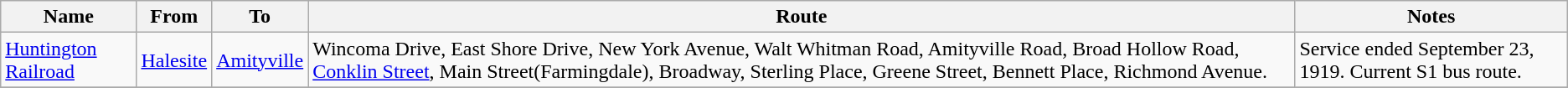<table class=wikitable>
<tr>
<th>Name</th>
<th>From</th>
<th>To</th>
<th>Route</th>
<th>Notes</th>
</tr>
<tr>
<td><a href='#'>Huntington Railroad</a></td>
<td><a href='#'>Halesite</a></td>
<td><a href='#'>Amityville</a></td>
<td>Wincoma Drive, East Shore Drive, New York Avenue, Walt Whitman Road, Amityville Road, Broad Hollow Road, <a href='#'>Conklin Street</a>, Main Street(Farmingdale), Broadway, Sterling Place, Greene Street, Bennett Place, Richmond Avenue.</td>
<td>Service ended September 23, 1919. Current S1 bus route.</td>
</tr>
<tr>
</tr>
</table>
